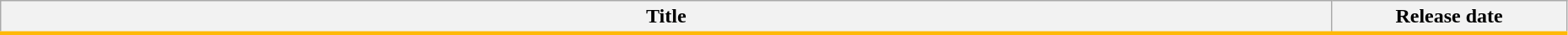<table class="wikitable" width="98%" style="background:#fff;">
<tr style="border-bottom:3px solid #FFB807">
<th>Title</th>
<th width="15%">Release date<br></th>
</tr>
</table>
